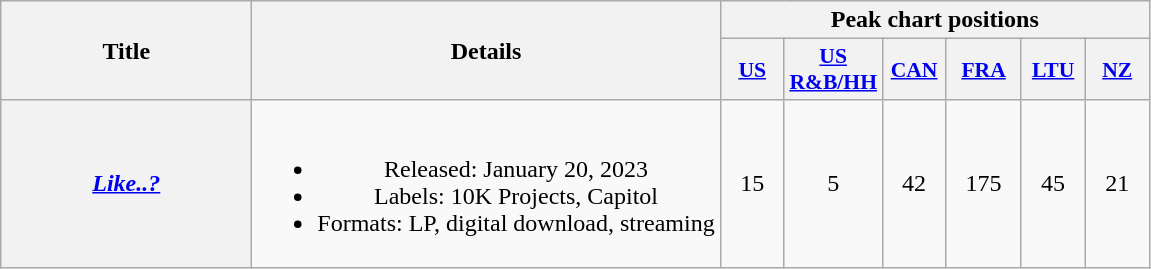<table class="wikitable plainrowheaders" style="text-align:center;">
<tr>
<th scope="col" rowspan="2" style="width:10em;">Title</th>
<th scope="col" rowspan="2">Details</th>
<th scope="col" colspan="6">Peak chart positions</th>
</tr>
<tr>
<th scope="col" style="width:2.5em;font-size:90%;"><a href='#'>US</a><br></th>
<th scope="col" style="width:2.5em;font-size:90%;"><a href='#'>US<br>R&B/HH</a><br></th>
<th scope="col" style="width:2.5em;font-size:90%;"><a href='#'>CAN</a><br></th>
<th scope="col" style="width:3em;font-size:90%;"><a href='#'>FRA</a><br></th>
<th scope="col" style="width:2.5em;font-size:90%;"><a href='#'>LTU</a><br></th>
<th scope="col" style="width:2.5em;font-size:90%;"><a href='#'>NZ</a><br></th>
</tr>
<tr>
<th scope="row"><em><a href='#'>Like..?</a></em></th>
<td><br><ul><li>Released: January 20, 2023</li><li>Labels: 10K Projects, Capitol</li><li>Formats: LP, digital download, streaming</li></ul></td>
<td>15</td>
<td>5</td>
<td>42</td>
<td>175</td>
<td>45</td>
<td>21</td>
</tr>
</table>
